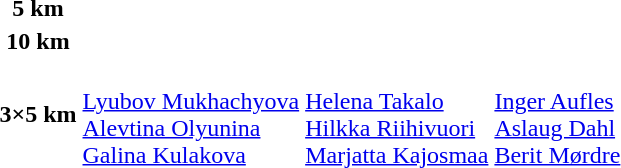<table>
<tr>
<th scope="row">5 km<br></th>
<td></td>
<td></td>
<td></td>
</tr>
<tr>
<th scope="row">10 km<br></th>
<td></td>
<td></td>
<td></td>
</tr>
<tr>
<th scope="row">3×5 km<br></th>
<td><br><a href='#'>Lyubov Mukhachyova</a><br><a href='#'>Alevtina Olyunina</a><br><a href='#'>Galina Kulakova</a></td>
<td><br><a href='#'>Helena Takalo</a><br><a href='#'>Hilkka Riihivuori</a><br><a href='#'>Marjatta Kajosmaa</a></td>
<td><br><a href='#'>Inger Aufles</a><br><a href='#'>Aslaug Dahl</a><br><a href='#'>Berit Mørdre</a></td>
</tr>
</table>
